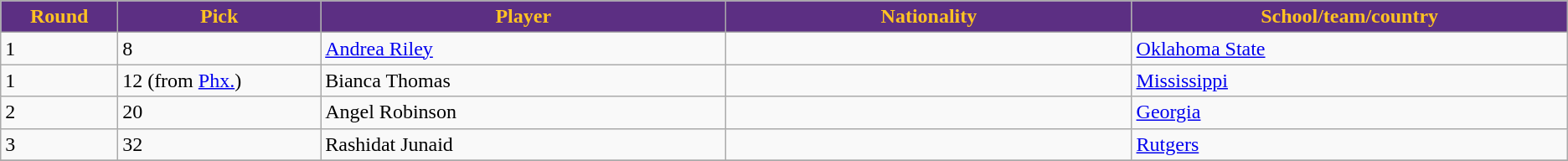<table class="wikitable">
<tr>
<th style="background:#5c2f83; color:#FFC322;" width="2%">Round</th>
<th style="background:#5c2f83; color:#FFC322;" width="5%">Pick</th>
<th style="background:#5c2f83; color:#FFC322;" width="10%">Player</th>
<th style="background:#5c2f83; color:#FFC322;" width="10%">Nationality</th>
<th style="background:#5c2f83; color:#FFC322;" width="10%">School/team/country</th>
</tr>
<tr>
<td>1</td>
<td>8</td>
<td><a href='#'>Andrea Riley</a></td>
<td></td>
<td><a href='#'>Oklahoma State</a></td>
</tr>
<tr>
<td>1</td>
<td>12 (from <a href='#'>Phx.</a>)</td>
<td>Bianca Thomas</td>
<td></td>
<td><a href='#'>Mississippi</a></td>
</tr>
<tr>
<td>2</td>
<td>20</td>
<td>Angel Robinson</td>
<td></td>
<td><a href='#'>Georgia</a></td>
</tr>
<tr>
<td>3</td>
<td>32</td>
<td>Rashidat Junaid</td>
<td></td>
<td><a href='#'>Rutgers</a></td>
</tr>
<tr>
</tr>
</table>
